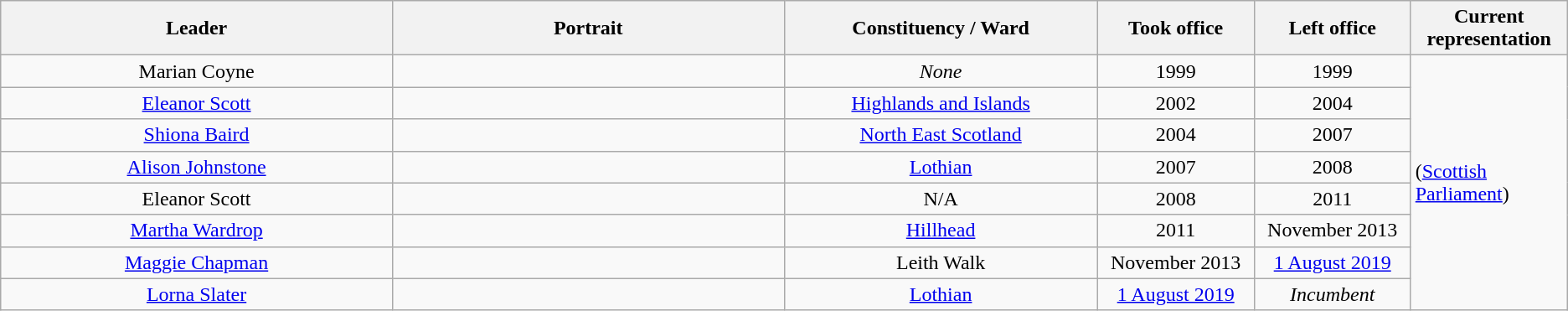<table class="wikitable" style="text-align:center">
<tr>
<th style="width:25%;">Leader<br></th>
<th width=60>Portrait</th>
<th style="width:20%;">Constituency / Ward</th>
<th style="width:10%;">Took office</th>
<th style="width:10%;">Left office</th>
<th style="width:10%;">Current representation</th>
</tr>
<tr>
<td>Marian Coyne</td>
<td></td>
<td><em>None</em></td>
<td>1999</td>
<td>1999</td>
<td rowspan=8 align=left> (<a href='#'>Scottish Parliament</a>)</td>
</tr>
<tr>
<td><a href='#'>Eleanor Scott</a><br></td>
<td></td>
<td><a href='#'>Highlands and Islands</a> </td>
<td>2002</td>
<td>2004</td>
</tr>
<tr>
<td><a href='#'>Shiona Baird</a><br></td>
<td></td>
<td><a href='#'>North East Scotland</a> </td>
<td>2004</td>
<td>2007</td>
</tr>
<tr>
<td><a href='#'>Alison Johnstone</a><br></td>
<td></td>
<td><a href='#'>Lothian</a> </td>
<td>2007</td>
<td>2008</td>
</tr>
<tr>
<td>Eleanor Scott<br></td>
<td></td>
<td>N/A</td>
<td>2008</td>
<td>2011</td>
</tr>
<tr>
<td><a href='#'>Martha Wardrop</a><br></td>
<td></td>
<td><a href='#'>Hillhead</a> </td>
<td>2011</td>
<td>November 2013</td>
</tr>
<tr>
<td><a href='#'>Maggie Chapman</a><br></td>
<td></td>
<td>Leith Walk </td>
<td>November 2013</td>
<td><a href='#'>1 August 2019</a></td>
</tr>
<tr>
<td><a href='#'>Lorna Slater</a><br></td>
<td></td>
<td><a href='#'>Lothian</a> </td>
<td><a href='#'>1 August 2019</a></td>
<td><em>Incumbent</em></td>
</tr>
</table>
